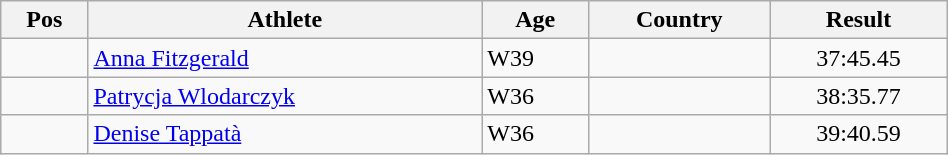<table class="wikitable"  style="text-align:center; width:50%;">
<tr>
<th>Pos</th>
<th>Athlete</th>
<th>Age</th>
<th>Country</th>
<th>Result</th>
</tr>
<tr>
<td align=center></td>
<td align=left><a href='#'>Anna Fitzgerald</a></td>
<td align=left>W39</td>
<td align=left></td>
<td>37:45.45</td>
</tr>
<tr>
<td align=center></td>
<td align=left><a href='#'>Patrycja Wlodarczyk</a></td>
<td align=left>W36</td>
<td align=left></td>
<td>38:35.77</td>
</tr>
<tr>
<td align=center></td>
<td align=left><a href='#'>Denise Tappatà</a></td>
<td align=left>W36</td>
<td align=left></td>
<td>39:40.59</td>
</tr>
</table>
